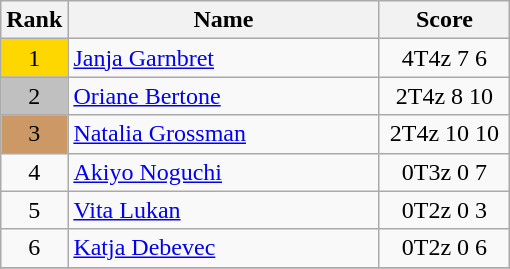<table class="wikitable">
<tr>
<th>Rank</th>
<th width = "200">Name</th>
<th width = "80">Score</th>
</tr>
<tr>
<td align="center" style="background: gold">1</td>
<td> <a href='#'>Janja Garnbret</a></td>
<td align="center">4T4z 7 6</td>
</tr>
<tr>
<td align="center" style="background: silver">2</td>
<td> <a href='#'>Oriane Bertone</a></td>
<td align="center">2T4z 8 10</td>
</tr>
<tr>
<td align="center" style="background: #cc9966">3</td>
<td> <a href='#'>Natalia Grossman</a></td>
<td align="center">2T4z 10 10</td>
</tr>
<tr>
<td align="center">4</td>
<td> <a href='#'>Akiyo Noguchi</a></td>
<td align="center">0T3z 0 7</td>
</tr>
<tr>
<td align="center">5</td>
<td> <a href='#'>Vita Lukan</a></td>
<td align="center">0T2z 0 3</td>
</tr>
<tr>
<td align="center">6</td>
<td> <a href='#'>Katja Debevec</a></td>
<td align="center">0T2z 0 6</td>
</tr>
<tr>
</tr>
</table>
